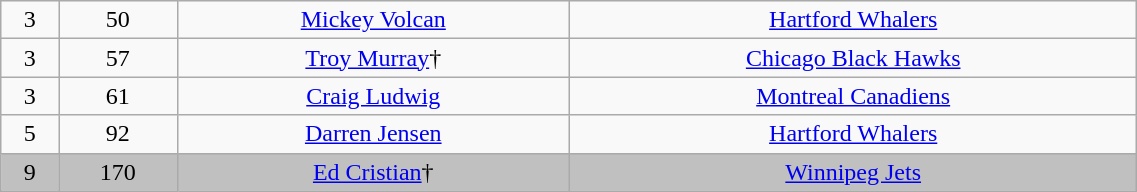<table class="wikitable" width="60%">
<tr align="center" bgcolor="">
<td>3</td>
<td>50</td>
<td><a href='#'>Mickey Volcan</a></td>
<td><a href='#'>Hartford Whalers</a></td>
</tr>
<tr align="center" bgcolor="">
<td>3</td>
<td>57</td>
<td><a href='#'>Troy Murray</a>†</td>
<td><a href='#'>Chicago Black Hawks</a></td>
</tr>
<tr align="center" bgcolor="">
<td>3</td>
<td>61</td>
<td><a href='#'>Craig Ludwig</a></td>
<td><a href='#'>Montreal Canadiens</a></td>
</tr>
<tr align="center" bgcolor="">
<td>5</td>
<td>92</td>
<td><a href='#'>Darren Jensen</a></td>
<td><a href='#'>Hartford Whalers</a></td>
</tr>
<tr align="center" bgcolor="C0C0C0">
<td>9</td>
<td>170</td>
<td><a href='#'>Ed Cristian</a>†</td>
<td><a href='#'>Winnipeg Jets</a></td>
</tr>
</table>
